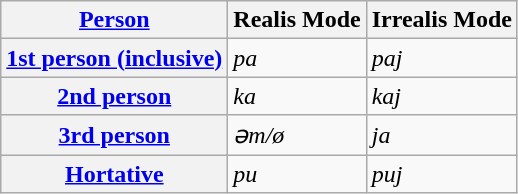<table class="wikitable">
<tr>
<th><a href='#'>Person</a></th>
<th>Realis Mode</th>
<th>Irrealis Mode</th>
</tr>
<tr>
<th><a href='#'>1st person (inclusive)</a></th>
<td><em>pa</em></td>
<td><em>paj</em></td>
</tr>
<tr>
<th><a href='#'>2nd person</a></th>
<td><em>ka</em></td>
<td><em>kaj</em></td>
</tr>
<tr>
<th><a href='#'>3rd person</a></th>
<td><em>əm/ø</em></td>
<td><em>ja</em></td>
</tr>
<tr>
<th><a href='#'>Hortative</a></th>
<td><em>pu</em></td>
<td><em>puj</em></td>
</tr>
</table>
